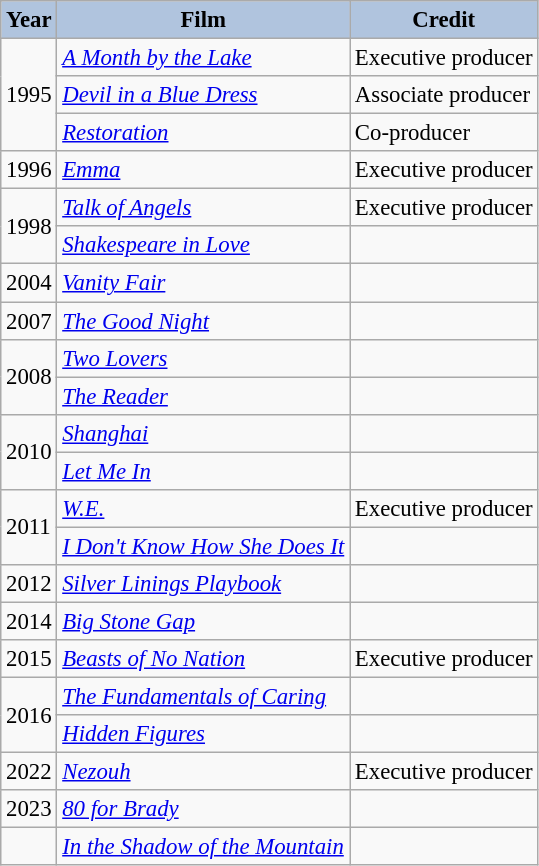<table class="wikitable" style="font-size:95%;">
<tr>
<th style="background:#B0C4DE;">Year</th>
<th style="background:#B0C4DE;">Film</th>
<th style="background:#B0C4DE;">Credit</th>
</tr>
<tr>
<td rowspan=3>1995</td>
<td><em><a href='#'>A Month by the Lake</a></em></td>
<td>Executive producer</td>
</tr>
<tr>
<td><em><a href='#'>Devil in a Blue Dress</a></em></td>
<td>Associate producer</td>
</tr>
<tr>
<td><em><a href='#'>Restoration</a></em></td>
<td>Co-producer</td>
</tr>
<tr>
<td>1996</td>
<td><em><a href='#'>Emma</a></em></td>
<td>Executive producer</td>
</tr>
<tr>
<td rowspan=2>1998</td>
<td><em><a href='#'>Talk of Angels</a></em></td>
<td>Executive producer</td>
</tr>
<tr>
<td><em><a href='#'>Shakespeare in Love</a></em></td>
<td></td>
</tr>
<tr>
<td>2004</td>
<td><em><a href='#'>Vanity Fair</a></em></td>
<td></td>
</tr>
<tr>
<td>2007</td>
<td><em><a href='#'>The Good Night</a></em></td>
<td></td>
</tr>
<tr>
<td rowspan=2>2008</td>
<td><em><a href='#'>Two Lovers</a></em></td>
<td></td>
</tr>
<tr>
<td><em><a href='#'>The Reader</a></em></td>
<td></td>
</tr>
<tr>
<td rowspan=2>2010</td>
<td><em><a href='#'>Shanghai</a></em></td>
<td></td>
</tr>
<tr>
<td><em><a href='#'>Let Me In</a></em></td>
<td></td>
</tr>
<tr>
<td rowspan=2>2011</td>
<td><em><a href='#'>W.E.</a></em></td>
<td>Executive producer</td>
</tr>
<tr>
<td><em><a href='#'>I Don't Know How She Does It</a></em></td>
<td></td>
</tr>
<tr>
<td>2012</td>
<td><em><a href='#'>Silver Linings Playbook</a></em></td>
<td></td>
</tr>
<tr>
<td>2014</td>
<td><em><a href='#'>Big Stone Gap</a></em></td>
<td></td>
</tr>
<tr>
<td>2015</td>
<td><em><a href='#'>Beasts of No Nation</a></em></td>
<td>Executive producer</td>
</tr>
<tr>
<td rowspan=2>2016</td>
<td><em><a href='#'>The Fundamentals of Caring</a></em></td>
<td></td>
</tr>
<tr>
<td><em><a href='#'>Hidden Figures</a></em></td>
<td></td>
</tr>
<tr>
<td>2022</td>
<td><em><a href='#'>Nezouh</a></em></td>
<td>Executive producer</td>
</tr>
<tr>
<td>2023</td>
<td><em><a href='#'>80 for Brady</a></em></td>
<td></td>
</tr>
<tr>
<td></td>
<td><em><a href='#'>In the Shadow of the Mountain</a></em></td>
<td></td>
</tr>
</table>
